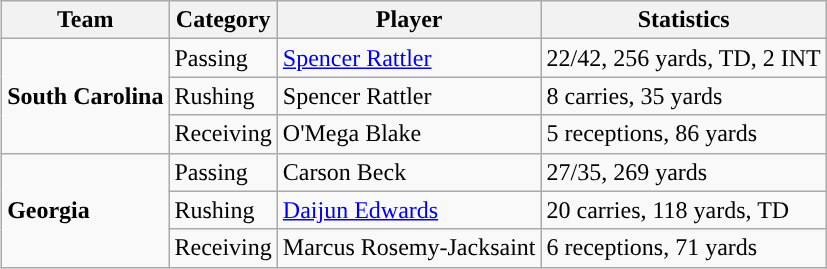<table class="wikitable" style="float: right;">
<tr>
<th>Team</th>
<th>Category</th>
<th>Player</th>
<th>Statistics</th>
</tr>
<tr>
<td rowspan=3><strong>South Carolina</strong></td>
<td>Passing</td>
<td><a href='#'>Spencer Rattler</a></td>
<td>22/42, 256 yards, TD, 2 INT</td>
</tr>
<tr>
<td>Rushing</td>
<td>Spencer Rattler</td>
<td>8 carries, 35 yards</td>
</tr>
<tr>
<td>Receiving</td>
<td>O'Mega Blake</td>
<td>5 receptions, 86 yards</td>
</tr>
<tr>
<td rowspan=3><strong>Georgia</strong></td>
<td>Passing</td>
<td>Carson Beck</td>
<td>27/35, 269 yards</td>
</tr>
<tr>
<td>Rushing</td>
<td><a href='#'>Daijun Edwards</a></td>
<td>20 carries, 118 yards, TD</td>
</tr>
<tr>
<td>Receiving</td>
<td>Marcus Rosemy-Jacksaint</td>
<td>6 receptions, 71 yards</td>
</tr>
</table>
